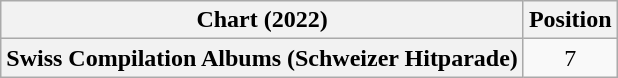<table class="wikitable plainrowheaders" style="text-align:center">
<tr>
<th scope="col">Chart (2022)</th>
<th scope="col">Position</th>
</tr>
<tr>
<th scope="row">Swiss Compilation Albums (Schweizer Hitparade)</th>
<td>7</td>
</tr>
</table>
